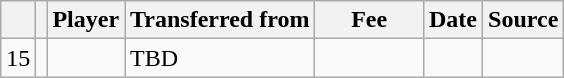<table class="wikitable plainrowheaders sortable">
<tr>
<th></th>
<th></th>
<th scope=col>Player</th>
<th>Transferred from</th>
<th !scope=col; style="width: 65px;">Fee</th>
<th scope=col>Date</th>
<th scope=col>Source</th>
</tr>
<tr>
<td align=center>15</td>
<td align=center></td>
<td></td>
<td>TBD</td>
<td></td>
<td></td>
<td></td>
</tr>
</table>
